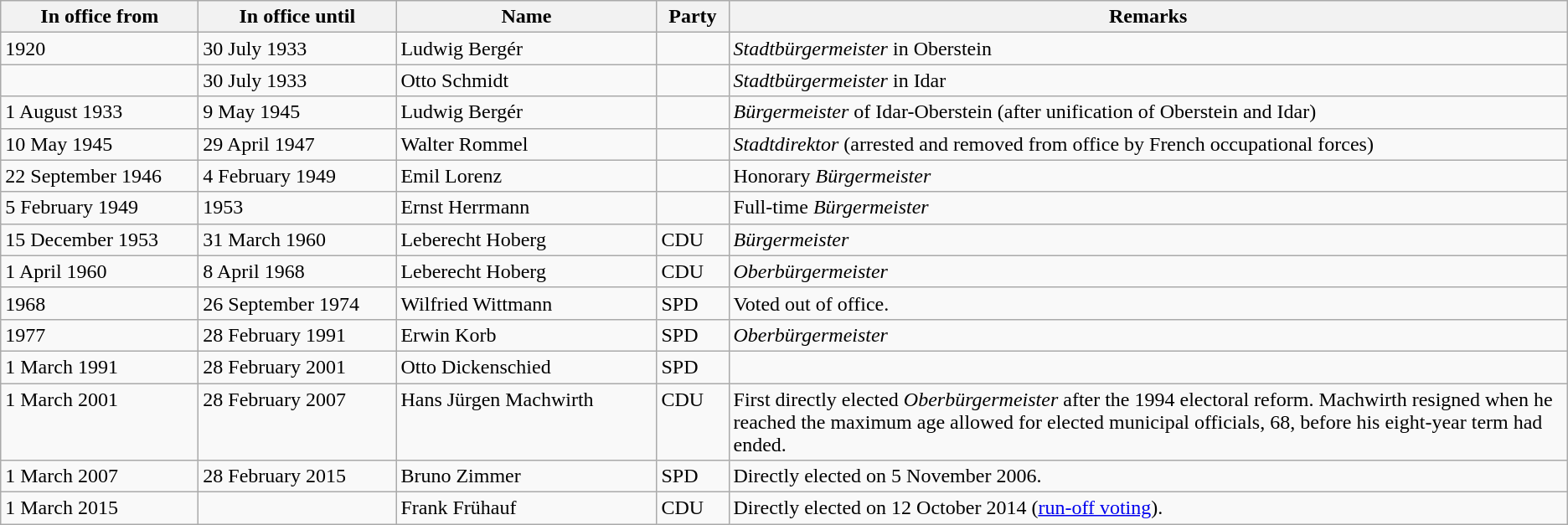<table class="wikitable">
<tr>
<th width="150">In office from</th>
<th width="150">In office until</th>
<th width="200">Name</th>
<th width=" 50">Party</th>
<th>Remarks</th>
</tr>
<tr valign="top">
<td>1920</td>
<td>30 July 1933</td>
<td>Ludwig Bergér</td>
<td></td>
<td><em>Stadtbürgermeister</em> in Oberstein</td>
</tr>
<tr valign="top">
<td></td>
<td>30 July 1933</td>
<td>Otto Schmidt</td>
<td></td>
<td><em>Stadtbürgermeister</em> in Idar</td>
</tr>
<tr valign="top">
<td>1 August 1933</td>
<td>9 May 1945</td>
<td>Ludwig Bergér</td>
<td></td>
<td><em>Bürgermeister</em> of Idar-Oberstein (after unification of Oberstein and Idar)</td>
</tr>
<tr valign="top">
<td>10 May 1945</td>
<td>29 April 1947</td>
<td>Walter Rommel</td>
<td></td>
<td><em>Stadtdirektor</em> (arrested and removed from office by French occupational forces)</td>
</tr>
<tr valign="top">
<td>22 September 1946</td>
<td>4 February 1949</td>
<td>Emil Lorenz</td>
<td></td>
<td>Honorary <em>Bürgermeister</em></td>
</tr>
<tr valign="top">
<td>5 February 1949</td>
<td>1953</td>
<td>Ernst Herrmann</td>
<td></td>
<td>Full-time <em>Bürgermeister</em></td>
</tr>
<tr valign="top">
<td>15 December 1953</td>
<td>31 March 1960</td>
<td>Leberecht Hoberg</td>
<td>CDU</td>
<td><em>Bürgermeister</em></td>
</tr>
<tr valign="top">
<td>1 April 1960</td>
<td>8 April 1968</td>
<td>Leberecht Hoberg</td>
<td>CDU</td>
<td><em>Oberbürgermeister</em></td>
</tr>
<tr valign="top">
<td>1968</td>
<td>26 September 1974</td>
<td>Wilfried Wittmann</td>
<td>SPD</td>
<td>Voted out of office.</td>
</tr>
<tr valign="top">
<td>1977</td>
<td>28 February 1991</td>
<td>Erwin Korb</td>
<td>SPD</td>
<td><em>Oberbürgermeister</em></td>
</tr>
<tr valign="top">
<td>1 March 1991</td>
<td>28 February 2001</td>
<td>Otto Dickenschied</td>
<td>SPD</td>
<td></td>
</tr>
<tr valign="top">
<td>1 March 2001</td>
<td>28 February 2007</td>
<td>Hans Jürgen Machwirth</td>
<td>CDU</td>
<td>First directly elected <em>Oberbürgermeister</em> after the 1994 electoral reform. Machwirth resigned when he reached the maximum age allowed for elected municipal officials, 68, before his eight-year term had ended.</td>
</tr>
<tr valign="top">
<td>1 March 2007</td>
<td>28 February 2015</td>
<td>Bruno Zimmer</td>
<td>SPD</td>
<td>Directly elected on 5 November 2006.</td>
</tr>
<tr valign="top">
<td>1 March 2015</td>
<td></td>
<td>Frank Frühauf</td>
<td>CDU</td>
<td>Directly elected on 12 October 2014 (<a href='#'>run-off voting</a>).</td>
</tr>
</table>
